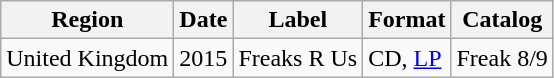<table class="wikitable">
<tr>
<th>Region</th>
<th>Date</th>
<th>Label</th>
<th>Format</th>
<th>Catalog</th>
</tr>
<tr>
<td>United Kingdom</td>
<td>2015</td>
<td>Freaks R Us</td>
<td>CD, <a href='#'>LP</a></td>
<td>Freak 8/9</td>
</tr>
</table>
